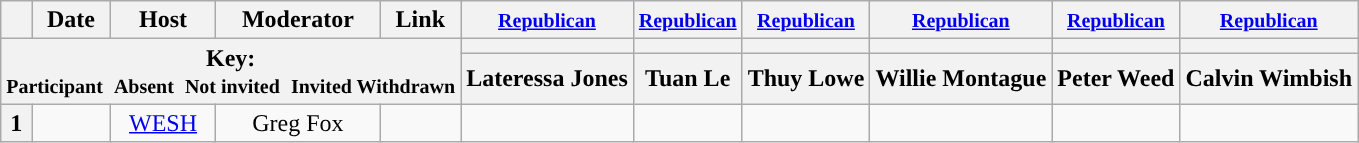<table class="wikitable" style="text-align:center;">
<tr>
<th scope="col"></th>
<th scope="col">Date</th>
<th scope="col">Host</th>
<th scope="col">Moderator</th>
<th scope="col">Link</th>
<th scope="col"><small><a href='#'>Republican</a></small></th>
<th scope="col"><small><a href='#'>Republican</a></small></th>
<th scope="col"><small><a href='#'>Republican</a></small></th>
<th scope="col"><small><a href='#'>Republican</a></small></th>
<th scope="col"><small><a href='#'>Republican</a></small></th>
<th scope="col"><small><a href='#'>Republican</a></small></th>
</tr>
<tr>
<th colspan="5" rowspan="2">Key:<br> <small>Participant </small>  <small>Absent </small>  <small>Not invited </small>  <small>Invited  Withdrawn</small></th>
<th scope="col" style="background:"></th>
<th scope="col" style="background:"></th>
<th scope="col" style="background:"></th>
<th scope="col" style="background:"></th>
<th scope="col" style="background:"></th>
<th scope="col" style="background:"></th>
</tr>
<tr>
<th scope="col">Lateressa Jones</th>
<th scope="col">Tuan Le</th>
<th scope="col">Thuy Lowe</th>
<th scope="col">Willie Montague</th>
<th scope="col">Peter Weed</th>
<th scope="col">Calvin Wimbish</th>
</tr>
<tr>
<th>1</th>
<td style="white-space:nowrap;"></td>
<td style="white-space:nowrap;"><a href='#'>WESH</a></td>
<td style="white-space:nowrap;">Greg Fox</td>
<td style="white-space:nowrap;"></td>
<td></td>
<td></td>
<td></td>
<td></td>
<td></td>
<td></td>
</tr>
</table>
